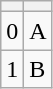<table class="wikitable">
<tr>
<th></th>
<th></th>
</tr>
<tr>
<td>0</td>
<td>A</td>
</tr>
<tr>
<td>1</td>
<td>B</td>
</tr>
</table>
